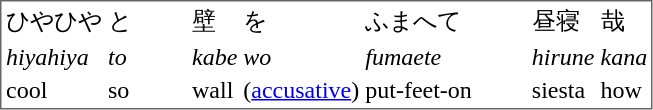<table style="border: 1px solid #666;">
<tr lang="ja">
<td>ひやひや</td>
<td>と</td>
<td style="width: 2em;"></td>
<td>壁</td>
<td>を</td>
<td>ふまへて</td>
<td style="width: 2em;"></td>
<td>昼寝</td>
<td>哉</td>
</tr>
<tr style="font-style:italic" lang="ja-Latn">
<td>hiyahiya</td>
<td>to</td>
<td></td>
<td>kabe</td>
<td>wo</td>
<td>fumaete</td>
<td></td>
<td>hirune</td>
<td>kana</td>
</tr>
<tr>
<td>cool</td>
<td>so</td>
<td></td>
<td>wall</td>
<td>(<a href='#'>accusative</a>)</td>
<td>put-feet-on</td>
<td></td>
<td>siesta</td>
<td>how</td>
</tr>
</table>
